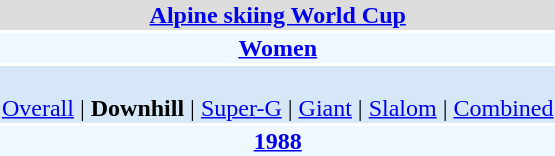<table align="right" class="toccolours" style="margin: 0 0 1em 1em;">
<tr>
<td colspan="2" align=center bgcolor=Gainsboro><strong><a href='#'>Alpine skiing World Cup</a></strong></td>
</tr>
<tr>
<td colspan="2" align=center bgcolor=AliceBlue><strong><a href='#'>Women</a></strong></td>
</tr>
<tr>
<td colspan="2" align=center bgcolor=D6E8F8><br><a href='#'>Overall</a> | 
<strong>Downhill</strong> | 
<a href='#'>Super-G</a> | 
<a href='#'>Giant</a> | 
<a href='#'>Slalom</a> | 
<a href='#'>Combined</a></td>
</tr>
<tr>
<td colspan="2" align=center bgcolor=AliceBlue><strong><a href='#'>1988</a></strong></td>
</tr>
</table>
